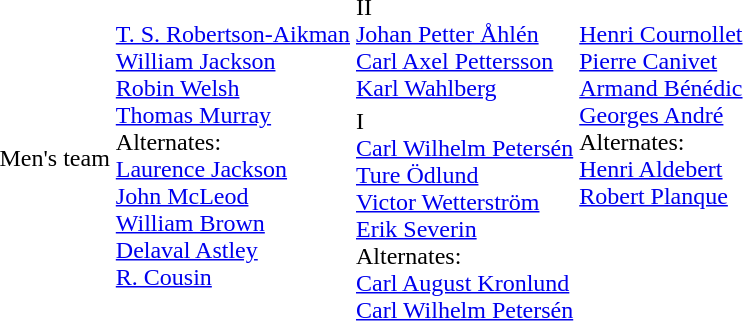<table>
<tr>
<td ! scope="row" rowspan=2>Men's team<br></td>
<td rowspan=2 valign=top><br><a href='#'>T. S. Robertson-Aikman</a><br><a href='#'>William Jackson</a><br><a href='#'>Robin Welsh</a><br><a href='#'>Thomas Murray</a><br>Alternates:<br><a href='#'>Laurence Jackson</a><br><a href='#'>John McLeod</a><br><a href='#'>William Brown</a><br><a href='#'>Delaval Astley</a><br><a href='#'>R. Cousin</a></td>
<td valign=top> II<br><a href='#'>Johan Petter Åhlén</a><br><a href='#'>Carl Axel Pettersson</a><br><a href='#'>Karl Wahlberg</a></td>
<td rowspan=2 valign=top><br><a href='#'>Henri Cournollet</a><br><a href='#'>Pierre Canivet</a><br><a href='#'>Armand Bénédic</a><br><a href='#'>Georges André</a><br>Alternates:<br><a href='#'>Henri Aldebert</a><br><a href='#'>Robert Planque</a></td>
</tr>
<tr>
<td> I<br><a href='#'>Carl Wilhelm Petersén</a><br><a href='#'>Ture Ödlund</a><br><a href='#'>Victor Wetterström</a><br><a href='#'>Erik Severin</a><br>Alternates:<br><a href='#'>Carl August Kronlund</a><br><a href='#'>Carl Wilhelm Petersén</a></td>
</tr>
</table>
